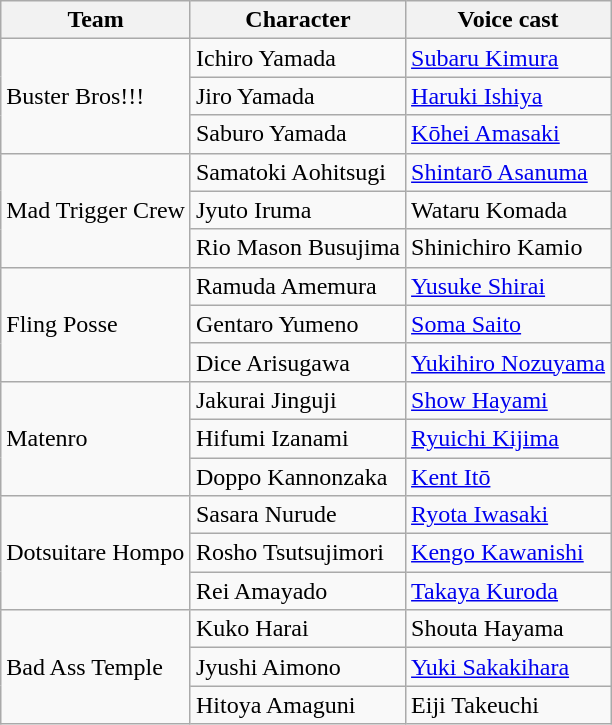<table class="wikitable sortable">
<tr>
<th>Team</th>
<th>Character</th>
<th>Voice cast</th>
</tr>
<tr>
<td rowspan="3">Buster Bros!!!</td>
<td>Ichiro Yamada</td>
<td><a href='#'>Subaru Kimura</a></td>
</tr>
<tr>
<td>Jiro Yamada</td>
<td><a href='#'>Haruki Ishiya</a></td>
</tr>
<tr>
<td>Saburo Yamada</td>
<td><a href='#'>Kōhei Amasaki</a></td>
</tr>
<tr>
<td rowspan="3">Mad Trigger Crew</td>
<td>Samatoki Aohitsugi</td>
<td><a href='#'>Shintarō Asanuma</a></td>
</tr>
<tr>
<td>Jyuto Iruma</td>
<td>Wataru Komada</td>
</tr>
<tr>
<td>Rio Mason Busujima</td>
<td>Shinichiro Kamio</td>
</tr>
<tr>
<td rowspan="3">Fling Posse</td>
<td>Ramuda Amemura</td>
<td><a href='#'>Yusuke Shirai</a></td>
</tr>
<tr>
<td>Gentaro Yumeno</td>
<td><a href='#'>Soma Saito</a></td>
</tr>
<tr>
<td>Dice Arisugawa</td>
<td><a href='#'>Yukihiro Nozuyama</a></td>
</tr>
<tr>
<td rowspan="3">Matenro</td>
<td>Jakurai Jinguji</td>
<td><a href='#'>Show Hayami</a></td>
</tr>
<tr>
<td>Hifumi Izanami</td>
<td><a href='#'>Ryuichi Kijima</a></td>
</tr>
<tr>
<td>Doppo Kannonzaka</td>
<td><a href='#'>Kent Itō</a></td>
</tr>
<tr>
<td rowspan="3">Dotsuitare Hompo</td>
<td>Sasara Nurude</td>
<td><a href='#'>Ryota Iwasaki</a></td>
</tr>
<tr>
<td>Rosho Tsutsujimori</td>
<td><a href='#'>Kengo Kawanishi</a></td>
</tr>
<tr>
<td>Rei Amayado</td>
<td><a href='#'>Takaya Kuroda</a></td>
</tr>
<tr>
<td rowspan="3">Bad Ass Temple</td>
<td>Kuko Harai</td>
<td>Shouta Hayama</td>
</tr>
<tr>
<td>Jyushi Aimono</td>
<td><a href='#'>Yuki Sakakihara</a></td>
</tr>
<tr>
<td>Hitoya Amaguni</td>
<td>Eiji Takeuchi</td>
</tr>
</table>
